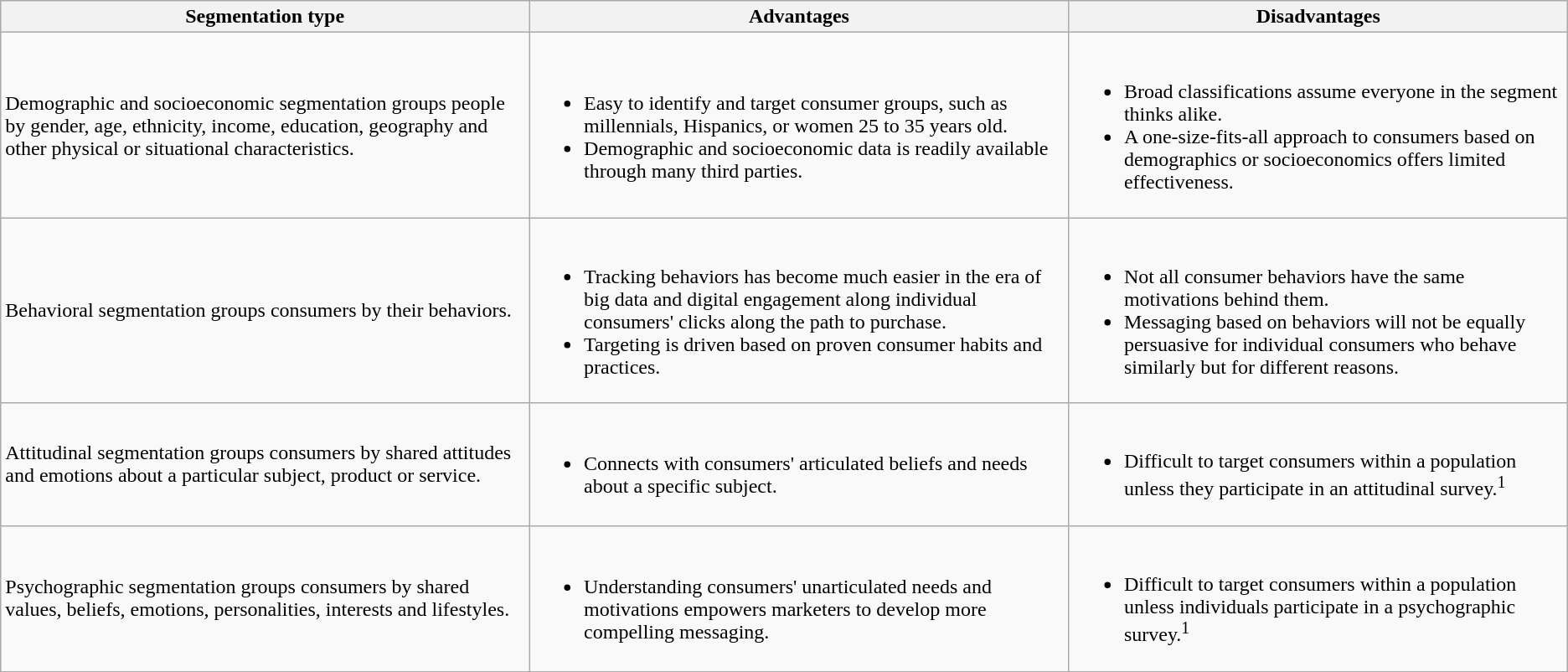<table class="wikitable">
<tr>
<th>Segmentation type</th>
<th>Advantages</th>
<th>Disadvantages</th>
</tr>
<tr>
<td>Demographic and socioeconomic segmentation groups people by gender, age, ethnicity, income, education, geography and other physical or situational characteristics.</td>
<td><br><ul><li>Easy to identify and target consumer groups, such as millennials, Hispanics, or women 25 to 35 years old.</li><li>Demographic and socioeconomic data is readily available through many third parties.</li></ul></td>
<td><br><ul><li>Broad classifications assume everyone in the segment thinks alike.</li><li>A one-size-fits-all approach to consumers based on demographics or socioeconomics offers limited effectiveness.</li></ul></td>
</tr>
<tr>
<td>Behavioral segmentation groups consumers by their behaviors.</td>
<td><br><ul><li>Tracking behaviors has become much easier in the era of big data and digital engagement along individual consumers' clicks along the path to purchase.</li><li>Targeting is driven based on proven consumer habits and practices.</li></ul></td>
<td><br><ul><li>Not all consumer behaviors have the same motivations behind them.</li><li>Messaging based on behaviors will not be equally persuasive for individual consumers who behave similarly but for different reasons.</li></ul></td>
</tr>
<tr>
<td>Attitudinal segmentation groups consumers by shared attitudes and emotions about a particular subject, product or service.</td>
<td><br><ul><li>Connects with consumers' articulated beliefs and needs about a specific subject.</li></ul></td>
<td><br><ul><li>Difficult to target consumers within a population unless they participate in an attitudinal survey.<sup>1</sup></li></ul></td>
</tr>
<tr>
<td>Psychographic segmentation groups consumers by shared values, beliefs, emotions, personalities, interests and lifestyles.</td>
<td><br><ul><li>Understanding consumers' unarticulated needs and motivations empowers marketers to develop more compelling messaging.</li></ul></td>
<td><br><ul><li>Difficult to target consumers within a population unless individuals participate in a psychographic survey.<sup>1</sup></li></ul></td>
</tr>
</table>
